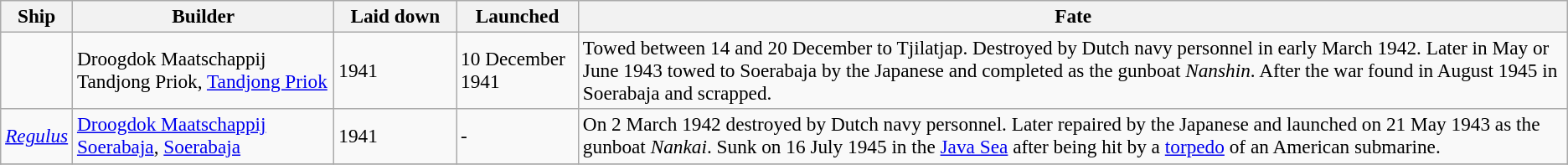<table class="wikitable" style="font-size:97%;">
<tr>
<th>Ship</th>
<th>Builder</th>
<th width="90">Laid down</th>
<th width="90">Launched</th>
<th>Fate</th>
</tr>
<tr>
<td></td>
<td>Droogdok Maatschappij Tandjong Priok, <a href='#'>Tandjong Priok</a></td>
<td>1941</td>
<td>10 December 1941</td>
<td>Towed between 14 and 20 December to Tjilatjap. Destroyed by Dutch navy personnel in early March 1942. Later in May or June 1943 towed to Soerabaja by the Japanese and completed as the gunboat <em>Nanshin</em>. After the war found in August 1945 in Soerabaja and scrapped.</td>
</tr>
<tr>
<td><a href='#'><em>Regulus</em></a></td>
<td><a href='#'>Droogdok Maatschappij Soerabaja</a>, <a href='#'>Soerabaja</a></td>
<td>1941</td>
<td>-</td>
<td>On 2 March 1942 destroyed by Dutch navy personnel. Later repaired by the Japanese and launched on 21 May 1943 as the gunboat <em>Nankai</em>. Sunk on 16 July 1945 in the <a href='#'>Java Sea</a> after being hit by a <a href='#'>torpedo</a> of an American submarine.</td>
</tr>
<tr>
</tr>
</table>
